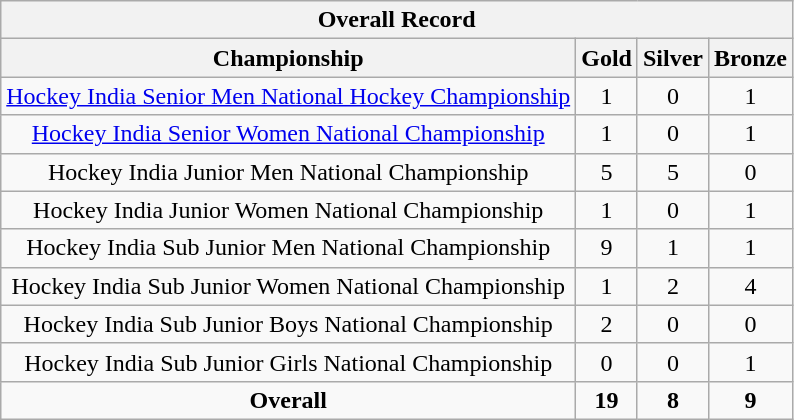<table class="wikitable" style="text-align: center;">
<tr>
<th colspan=9>Overall Record</th>
</tr>
<tr>
<th>Championship</th>
<th>Gold</th>
<th>Silver</th>
<th>Bronze</th>
</tr>
<tr>
<td><a href='#'>Hockey India Senior Men National Hockey Championship</a></td>
<td>1</td>
<td>0</td>
<td>1</td>
</tr>
<tr>
<td><a href='#'>Hockey India Senior Women National Championship</a></td>
<td>1</td>
<td>0</td>
<td>1</td>
</tr>
<tr>
<td>Hockey India Junior Men National Championship</td>
<td>5</td>
<td>5</td>
<td>0</td>
</tr>
<tr>
<td>Hockey India Junior Women National Championship</td>
<td>1</td>
<td>0</td>
<td>1</td>
</tr>
<tr>
<td>Hockey India Sub Junior Men National Championship</td>
<td>9</td>
<td>1</td>
<td>1</td>
</tr>
<tr>
<td>Hockey India Sub Junior Women National Championship</td>
<td>1</td>
<td>2</td>
<td>4</td>
</tr>
<tr>
<td>Hockey India Sub Junior Boys National Championship</td>
<td>2</td>
<td>0</td>
<td>0</td>
</tr>
<tr>
<td>Hockey India Sub Junior Girls National Championship</td>
<td>0</td>
<td>0</td>
<td>1</td>
</tr>
<tr>
<td><strong>Overall</strong></td>
<td><strong>19</strong></td>
<td><strong>8</strong></td>
<td><strong>9</strong></td>
</tr>
</table>
